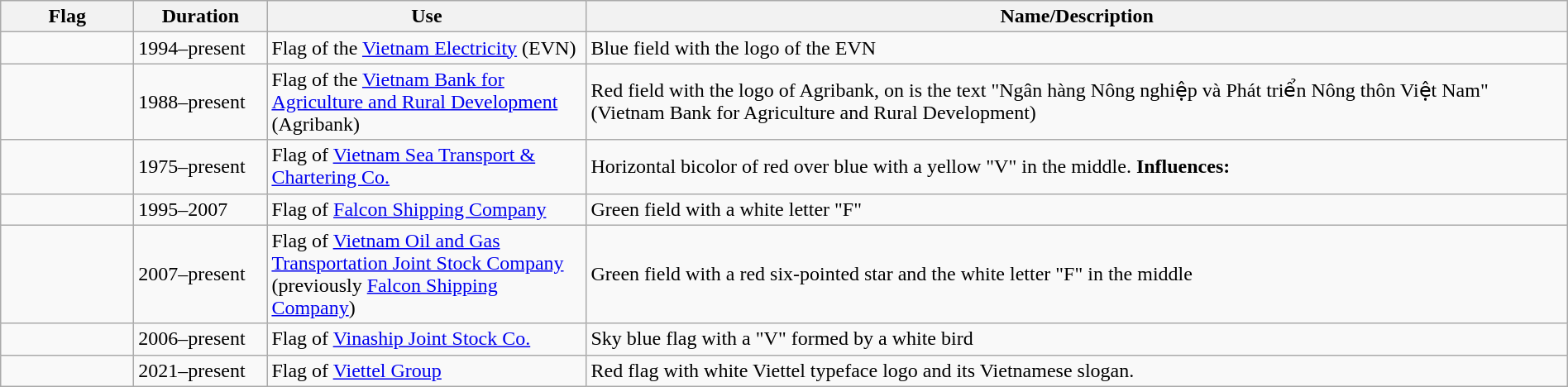<table class="wikitable" style="width:100%">
<tr>
<th width="100px">Flag</th>
<th width="100px">Duration</th>
<th width="250px">Use</th>
<th style="min-width:250px">Name/Description</th>
</tr>
<tr>
<td></td>
<td>1994–present</td>
<td>Flag of the <a href='#'>Vietnam Electricity</a> (EVN)</td>
<td>Blue field with the logo of the EVN</td>
</tr>
<tr>
<td></td>
<td>1988–present</td>
<td>Flag of the <a href='#'>Vietnam Bank for Agriculture and Rural Development</a> (Agribank)</td>
<td>Red field with the logo of Agribank, on is the text "Ngân hàng Nông nghiệp và Phát triển Nông thôn Việt Nam" (Vietnam Bank for Agriculture and Rural Development)</td>
</tr>
<tr>
<td></td>
<td>1975–present</td>
<td>Flag of <a href='#'>Vietnam Sea Transport & Chartering Co.</a></td>
<td>Horizontal bicolor of red over blue with a yellow "V" in the middle. <strong>Influences:</strong> </td>
</tr>
<tr>
<td></td>
<td>1995–2007</td>
<td>Flag of <a href='#'>Falcon Shipping Company</a></td>
<td>Green field with a white letter "F"</td>
</tr>
<tr>
<td></td>
<td>2007–present</td>
<td>Flag of <a href='#'>Vietnam Oil and Gas Transportation Joint Stock Company</a> (previously <a href='#'>Falcon Shipping Company</a>)</td>
<td>Green field with a red six-pointed star and the white letter "F" in the middle</td>
</tr>
<tr>
<td></td>
<td>2006–present</td>
<td>Flag of <a href='#'>Vinaship Joint Stock Co.</a></td>
<td>Sky blue flag with a "V" formed by a white bird</td>
</tr>
<tr>
<td></td>
<td>2021–present</td>
<td>Flag of <a href='#'>Viettel Group</a></td>
<td>Red flag with white Viettel typeface logo and its Vietnamese slogan.</td>
</tr>
</table>
